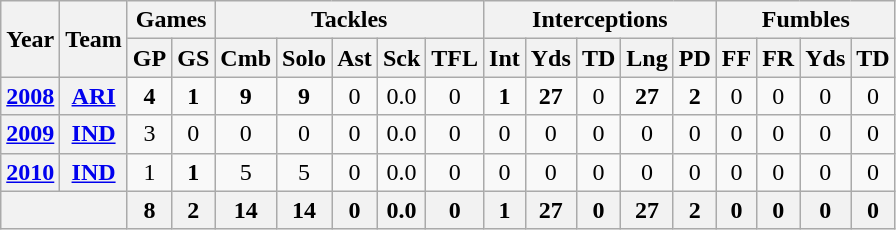<table class="wikitable" style="text-align:center">
<tr>
<th rowspan="2">Year</th>
<th rowspan="2">Team</th>
<th colspan="2">Games</th>
<th colspan="5">Tackles</th>
<th colspan="5">Interceptions</th>
<th colspan="4">Fumbles</th>
</tr>
<tr>
<th>GP</th>
<th>GS</th>
<th>Cmb</th>
<th>Solo</th>
<th>Ast</th>
<th>Sck</th>
<th>TFL</th>
<th>Int</th>
<th>Yds</th>
<th>TD</th>
<th>Lng</th>
<th>PD</th>
<th>FF</th>
<th>FR</th>
<th>Yds</th>
<th>TD</th>
</tr>
<tr>
<th><a href='#'>2008</a></th>
<th><a href='#'>ARI</a></th>
<td><strong>4</strong></td>
<td><strong>1</strong></td>
<td><strong>9</strong></td>
<td><strong>9</strong></td>
<td>0</td>
<td>0.0</td>
<td>0</td>
<td><strong>1</strong></td>
<td><strong>27</strong></td>
<td>0</td>
<td><strong>27</strong></td>
<td><strong>2</strong></td>
<td>0</td>
<td>0</td>
<td>0</td>
<td>0</td>
</tr>
<tr>
<th><a href='#'>2009</a></th>
<th><a href='#'>IND</a></th>
<td>3</td>
<td>0</td>
<td>0</td>
<td>0</td>
<td>0</td>
<td>0.0</td>
<td>0</td>
<td>0</td>
<td>0</td>
<td>0</td>
<td>0</td>
<td>0</td>
<td>0</td>
<td>0</td>
<td>0</td>
<td>0</td>
</tr>
<tr>
<th><a href='#'>2010</a></th>
<th><a href='#'>IND</a></th>
<td>1</td>
<td><strong>1</strong></td>
<td>5</td>
<td>5</td>
<td>0</td>
<td>0.0</td>
<td>0</td>
<td>0</td>
<td>0</td>
<td>0</td>
<td>0</td>
<td>0</td>
<td>0</td>
<td>0</td>
<td>0</td>
<td>0</td>
</tr>
<tr>
<th colspan="2"></th>
<th>8</th>
<th>2</th>
<th>14</th>
<th>14</th>
<th>0</th>
<th>0.0</th>
<th>0</th>
<th>1</th>
<th>27</th>
<th>0</th>
<th>27</th>
<th>2</th>
<th>0</th>
<th>0</th>
<th>0</th>
<th>0</th>
</tr>
</table>
